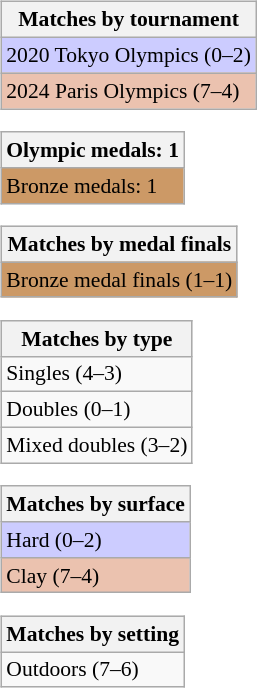<table>
<tr valign=top>
<td><br><table class="wikitable" style=font-size:90%>
<tr>
<th>Matches by tournament</th>
</tr>
<tr style="background:#ccccff;">
<td>2020 Tokyo Olympics (0–2)</td>
</tr>
<tr style="background:#ebc2af;">
<td>2024 Paris Olympics (7–4)</td>
</tr>
</table>
<table class="wikitable" style=font-size:90%>
<tr>
<th>Olympic medals: 1</th>
</tr>
<tr style=background:#cc9966>
<td>Bronze medals: 1</td>
</tr>
</table>
<table class="wikitable" style=font-size:90%>
<tr>
<th>Matches by medal finals</th>
</tr>
<tr style=background:#cc9966>
<td>Bronze medal finals (1–1)</td>
</tr>
</table>
<table class="wikitable" style=font-size:90%>
<tr>
<th>Matches by type</th>
</tr>
<tr>
<td>Singles (4–3)</td>
</tr>
<tr>
<td>Doubles (0–1)</td>
</tr>
<tr>
<td>Mixed doubles (3–2)</td>
</tr>
</table>
<table class="wikitable" style=font-size:90%>
<tr>
<th>Matches by surface</th>
</tr>
<tr style="background:#ccccff;">
<td>Hard (0–2)</td>
</tr>
<tr style="background:#ebc2af;">
<td>Clay (7–4)</td>
</tr>
</table>
<table class="wikitable" style=font-size:90%>
<tr>
<th>Matches by setting</th>
</tr>
<tr>
<td>Outdoors (7–6)</td>
</tr>
</table>
</td>
</tr>
</table>
